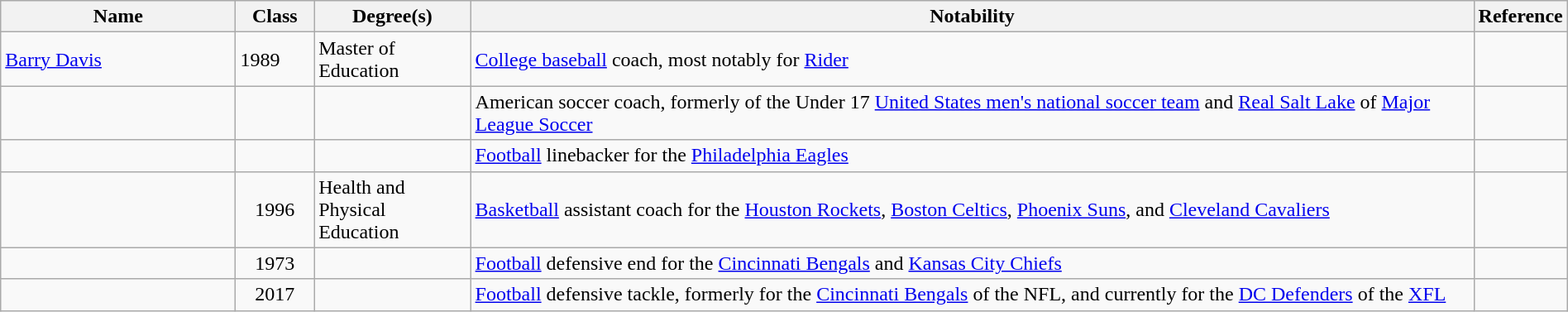<table class="wikitable sortable" style="width:100%">
<tr>
<th width="15%">Name</th>
<th width="5%">Class</th>
<th width="10%">Degree(s)</th>
<th width="*" class="unsortable">Notability</th>
<th width="5%" class="unsortable">Reference</th>
</tr>
<tr>
<td><a href='#'>Barry Davis</a></td>
<td>1989</td>
<td>Master of Education</td>
<td><a href='#'>College baseball</a> coach, most notably for <a href='#'>Rider</a></td>
<td align="center"></td>
</tr>
<tr>
<td></td>
<td align="center"></td>
<td></td>
<td>American soccer coach, formerly of the Under 17 <a href='#'>United States men's national soccer team</a> and <a href='#'>Real Salt Lake</a> of <a href='#'>Major League Soccer</a></td>
<td align="center"></td>
</tr>
<tr>
<td></td>
<td align="center"></td>
<td></td>
<td><a href='#'>Football</a> linebacker for the <a href='#'>Philadelphia Eagles</a></td>
<td align="center"></td>
</tr>
<tr>
<td></td>
<td align="center">1996</td>
<td>Health and Physical Education</td>
<td><a href='#'>Basketball</a> assistant coach for the <a href='#'>Houston Rockets</a>, <a href='#'>Boston Celtics</a>, <a href='#'>Phoenix Suns</a>, and <a href='#'>Cleveland Cavaliers</a></td>
<td align="center"></td>
</tr>
<tr>
<td></td>
<td align="center">1973</td>
<td></td>
<td><a href='#'>Football</a> defensive end for the <a href='#'>Cincinnati Bengals</a> and <a href='#'>Kansas City Chiefs</a></td>
<td align="center"></td>
</tr>
<tr>
<td></td>
<td align="center">2017</td>
<td></td>
<td><a href='#'>Football</a> defensive tackle, formerly for the <a href='#'>Cincinnati Bengals</a> of the NFL, and currently for the <a href='#'>DC Defenders</a> of the <a href='#'>XFL</a></td>
<td align="center"></td>
</tr>
</table>
